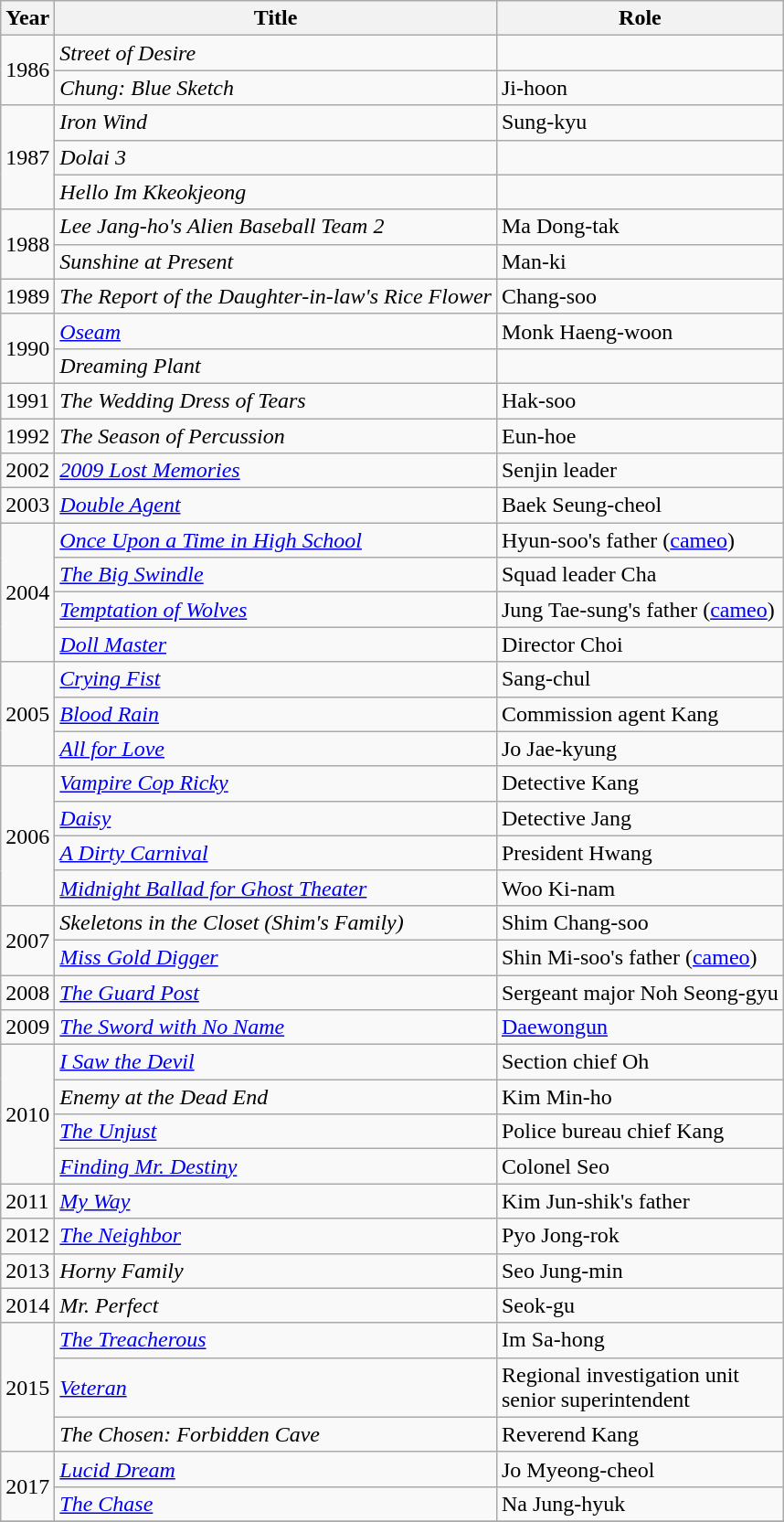<table class="wikitable sortable">
<tr>
<th>Year</th>
<th>Title</th>
<th>Role</th>
</tr>
<tr>
<td rowspan=2>1986</td>
<td><em>Street of Desire</em></td>
<td></td>
</tr>
<tr>
<td><em>Chung: Blue Sketch</em></td>
<td>Ji-hoon</td>
</tr>
<tr>
<td rowspan=3>1987</td>
<td><em>Iron Wind</em></td>
<td>Sung-kyu</td>
</tr>
<tr>
<td><em>Dolai 3</em></td>
<td></td>
</tr>
<tr>
<td><em>Hello Im Kkeokjeong</em></td>
<td></td>
</tr>
<tr>
<td rowspan=2>1988</td>
<td><em>Lee Jang-ho's Alien Baseball Team 2</em></td>
<td>Ma Dong-tak</td>
</tr>
<tr>
<td><em>Sunshine at Present</em></td>
<td>Man-ki</td>
</tr>
<tr>
<td>1989</td>
<td><em>The Report of the Daughter-in-law's Rice Flower</em></td>
<td>Chang-soo</td>
</tr>
<tr>
<td rowspan=2>1990</td>
<td><em><a href='#'>Oseam</a></em></td>
<td>Monk Haeng-woon</td>
</tr>
<tr>
<td><em>Dreaming Plant</em></td>
<td></td>
</tr>
<tr>
<td>1991</td>
<td><em>The Wedding Dress of Tears</em></td>
<td>Hak-soo</td>
</tr>
<tr>
<td>1992</td>
<td><em>The Season of Percussion</em></td>
<td>Eun-hoe</td>
</tr>
<tr>
<td>2002</td>
<td><em><a href='#'>2009 Lost Memories</a></em></td>
<td>Senjin leader</td>
</tr>
<tr>
<td>2003</td>
<td><em><a href='#'>Double Agent</a></em></td>
<td>Baek Seung-cheol</td>
</tr>
<tr>
<td rowspan=4>2004</td>
<td><em><a href='#'>Once Upon a Time in High School</a></em></td>
<td>Hyun-soo's father (<a href='#'>cameo</a>)</td>
</tr>
<tr>
<td><em><a href='#'>The Big Swindle</a></em></td>
<td>Squad leader Cha</td>
</tr>
<tr>
<td><em><a href='#'>Temptation of Wolves</a></em></td>
<td>Jung Tae-sung's father (<a href='#'>cameo</a>)</td>
</tr>
<tr>
<td><em><a href='#'>Doll Master</a></em></td>
<td>Director Choi</td>
</tr>
<tr>
<td rowspan=3>2005</td>
<td><em><a href='#'>Crying Fist</a></em></td>
<td>Sang-chul</td>
</tr>
<tr>
<td><em><a href='#'>Blood Rain</a></em></td>
<td>Commission agent Kang</td>
</tr>
<tr>
<td><em><a href='#'>All for Love</a></em></td>
<td>Jo Jae-kyung</td>
</tr>
<tr>
<td rowspan=4>2006</td>
<td><em><a href='#'>Vampire Cop Ricky</a></em></td>
<td>Detective Kang</td>
</tr>
<tr>
<td><em><a href='#'>Daisy</a></em></td>
<td>Detective Jang</td>
</tr>
<tr>
<td><em><a href='#'>A Dirty Carnival</a></em></td>
<td>President Hwang</td>
</tr>
<tr>
<td><em><a href='#'>Midnight Ballad for Ghost Theater</a></em></td>
<td>Woo Ki-nam</td>
</tr>
<tr>
<td rowspan=2>2007</td>
<td><em>Skeletons in the Closet (Shim's Family)</em></td>
<td>Shim Chang-soo</td>
</tr>
<tr>
<td><em><a href='#'>Miss Gold Digger</a></em></td>
<td>Shin Mi-soo's father (<a href='#'>cameo</a>)</td>
</tr>
<tr>
<td>2008</td>
<td><em><a href='#'>The Guard Post</a></em></td>
<td>Sergeant major Noh Seong-gyu</td>
</tr>
<tr>
<td>2009</td>
<td><em><a href='#'>The Sword with No Name</a></em></td>
<td><a href='#'>Daewongun</a></td>
</tr>
<tr>
<td rowspan=4>2010</td>
<td><em><a href='#'>I Saw the Devil</a></em></td>
<td>Section chief Oh</td>
</tr>
<tr>
<td><em>Enemy at the Dead End</em></td>
<td>Kim Min-ho</td>
</tr>
<tr>
<td><em><a href='#'>The Unjust</a></em></td>
<td>Police bureau chief Kang</td>
</tr>
<tr>
<td><em><a href='#'>Finding Mr. Destiny</a></em></td>
<td>Colonel Seo</td>
</tr>
<tr>
<td>2011</td>
<td><em><a href='#'>My Way</a></em></td>
<td>Kim Jun-shik's father</td>
</tr>
<tr>
<td>2012</td>
<td><em><a href='#'>The Neighbor</a></em></td>
<td>Pyo Jong-rok</td>
</tr>
<tr>
<td>2013</td>
<td><em>Horny Family</em></td>
<td>Seo Jung-min</td>
</tr>
<tr>
<td>2014</td>
<td><em>Mr. Perfect</em></td>
<td>Seok-gu</td>
</tr>
<tr>
<td rowspan=3>2015</td>
<td><em><a href='#'>The Treacherous</a></em></td>
<td>Im Sa-hong</td>
</tr>
<tr>
<td><em><a href='#'>Veteran</a></em></td>
<td>Regional investigation unit <br> senior superintendent</td>
</tr>
<tr>
<td><em>The Chosen: Forbidden Cave</em></td>
<td>Reverend Kang</td>
</tr>
<tr>
<td rowspan=2>2017</td>
<td><em><a href='#'>Lucid Dream</a></em></td>
<td>Jo Myeong-cheol</td>
</tr>
<tr>
<td><em><a href='#'>The Chase</a></em></td>
<td>Na Jung-hyuk</td>
</tr>
<tr>
</tr>
</table>
